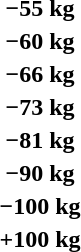<table>
<tr>
<th rowspan=2>−55 kg</th>
<td rowspan=2></td>
<td rowspan=2></td>
<td></td>
</tr>
<tr>
<td></td>
</tr>
<tr>
<th rowspan=2>−60 kg</th>
<td rowspan=2></td>
<td rowspan=2></td>
<td></td>
</tr>
<tr>
<td></td>
</tr>
<tr>
<th rowspan=2>−66 kg</th>
<td rowspan=2></td>
<td rowspan=2></td>
<td></td>
</tr>
<tr>
<td></td>
</tr>
<tr>
<th rowspan=2>−73 kg</th>
<td rowspan=2></td>
<td rowspan=2></td>
<td></td>
</tr>
<tr>
<td></td>
</tr>
<tr>
<th rowspan=2>−81 kg</th>
<td rowspan=2></td>
<td rowspan=2></td>
<td></td>
</tr>
<tr>
<td></td>
</tr>
<tr>
<th rowspan=2>−90 kg</th>
<td rowspan=2></td>
<td rowspan=2></td>
<td></td>
</tr>
<tr>
<td></td>
</tr>
<tr>
<th rowspan=2>−100 kg</th>
<td rowspan=2></td>
<td rowspan=2></td>
<td></td>
</tr>
<tr>
<td></td>
</tr>
<tr>
<th rowspan=2>+100 kg</th>
<td rowspan=2></td>
<td rowspan=2></td>
<td></td>
</tr>
<tr>
<td></td>
</tr>
</table>
